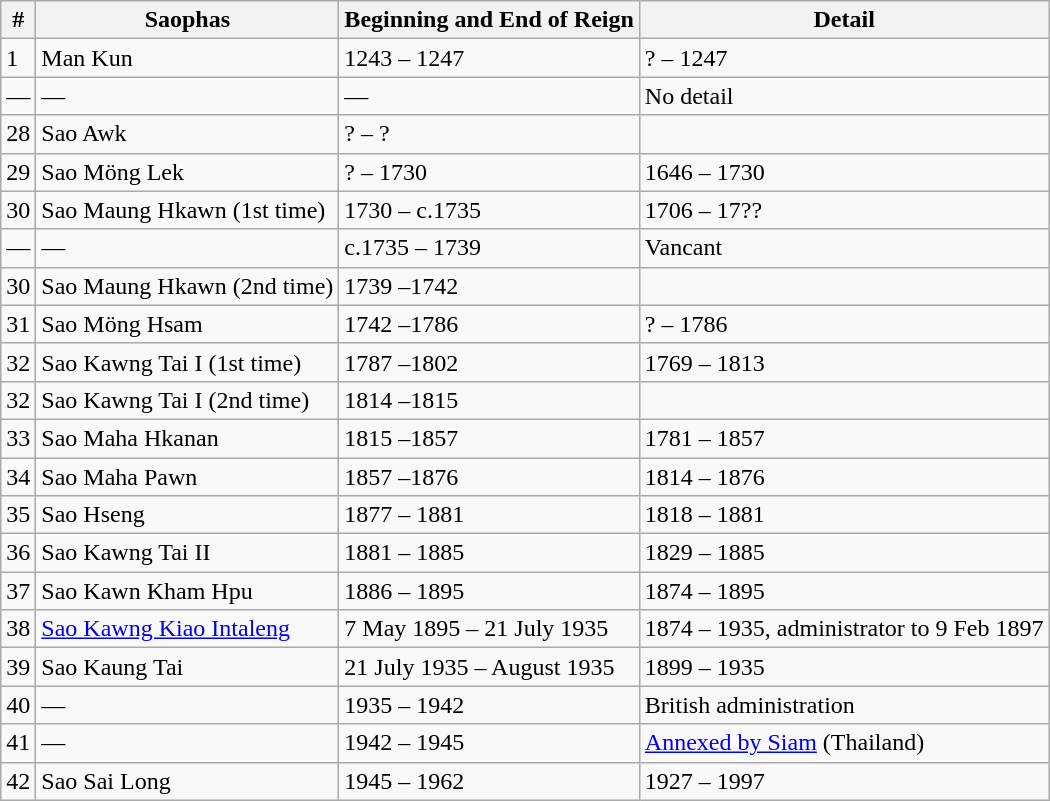<table class="wikitable">
<tr>
<th>#</th>
<th>Saophas</th>
<th>Beginning and End of Reign</th>
<th>Detail</th>
</tr>
<tr>
<td>1</td>
<td>Man Kun</td>
<td>1243 – 1247</td>
<td>? – 1247</td>
</tr>
<tr>
<td>—</td>
<td>—</td>
<td>—</td>
<td>No detail</td>
</tr>
<tr>
<td>28</td>
<td>Sao Awk</td>
<td>? – ?</td>
<td></td>
</tr>
<tr>
<td>29</td>
<td>Sao Möng Lek</td>
<td>? – 1730</td>
<td>1646 – 1730</td>
</tr>
<tr>
<td>30</td>
<td>Sao Maung Hkawn (1st time)</td>
<td>1730 – c.1735</td>
<td>1706 – 17??</td>
</tr>
<tr>
<td>—</td>
<td>—</td>
<td>c.1735 – 1739</td>
<td>Vancant</td>
</tr>
<tr>
<td>30</td>
<td>Sao Maung Hkawn (2nd time)</td>
<td>1739 –1742</td>
<td></td>
</tr>
<tr>
<td>31</td>
<td>Sao Möng Hsam</td>
<td>1742 –1786</td>
<td>? – 1786</td>
</tr>
<tr>
<td>32</td>
<td>Sao Kawng Tai I (1st time)</td>
<td>1787 –1802</td>
<td>1769 – 1813</td>
</tr>
<tr>
<td>32</td>
<td>Sao Kawng Tai I (2nd time)</td>
<td>1814 –1815</td>
<td></td>
</tr>
<tr>
<td>33</td>
<td>Sao Maha Hkanan</td>
<td>1815 –1857</td>
<td>1781 – 1857</td>
</tr>
<tr>
<td>34</td>
<td>Sao Maha Pawn</td>
<td>1857 –1876</td>
<td>1814 – 1876</td>
</tr>
<tr>
<td>35</td>
<td>Sao Hseng</td>
<td>1877 – 1881</td>
<td>1818 – 1881</td>
</tr>
<tr>
<td>36</td>
<td>Sao Kawng Tai II</td>
<td>1881 – 1885</td>
<td>1829 – 1885</td>
</tr>
<tr>
<td>37</td>
<td>Sao Kawn Kham Hpu</td>
<td>1886 – 1895</td>
<td>1874 – 1895</td>
</tr>
<tr>
<td>38</td>
<td><a href='#'>Sao Kawng Kiao Intaleng</a></td>
<td>7 May 1895 – 21 July 1935</td>
<td>1874 – 1935, administrator to 9 Feb 1897</td>
</tr>
<tr>
<td>39</td>
<td>Sao Kaung Tai</td>
<td>21 July 1935 – August 1935</td>
<td>1899 – 1935</td>
</tr>
<tr>
<td>40</td>
<td>—</td>
<td>1935 – 1942</td>
<td>British administration</td>
</tr>
<tr>
<td>41</td>
<td>—</td>
<td>1942 – 1945</td>
<td><a href='#'>Annexed by Siam</a> (Thailand)</td>
</tr>
<tr>
<td>42</td>
<td>Sao Sai Long</td>
<td>1945 – 1962</td>
<td>1927 – 1997</td>
</tr>
</table>
